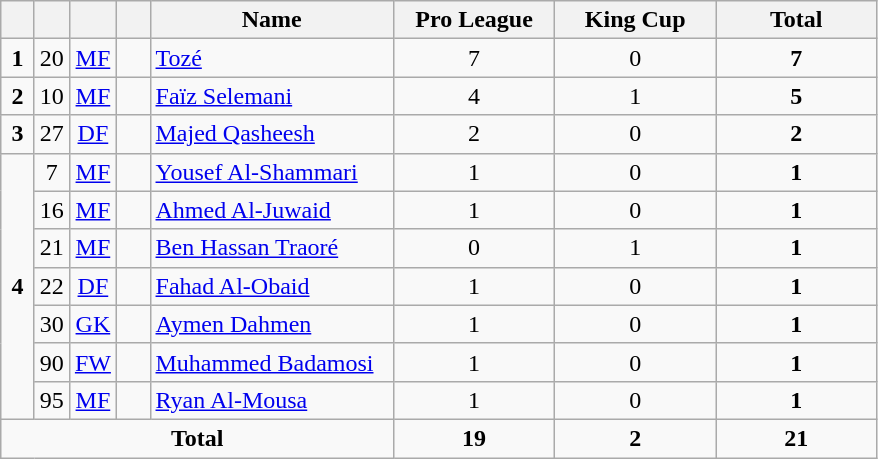<table class="wikitable" style="text-align:center">
<tr>
<th width=15></th>
<th width=15></th>
<th width=15></th>
<th width=15></th>
<th width=155>Name</th>
<th width=100>Pro League</th>
<th width=100>King Cup</th>
<th width=100>Total</th>
</tr>
<tr>
<td><strong>1</strong></td>
<td>20</td>
<td><a href='#'>MF</a></td>
<td></td>
<td align=left><a href='#'>Tozé</a></td>
<td>7</td>
<td>0</td>
<td><strong>7</strong></td>
</tr>
<tr>
<td><strong>2</strong></td>
<td>10</td>
<td><a href='#'>MF</a></td>
<td></td>
<td align=left><a href='#'>Faïz Selemani</a></td>
<td>4</td>
<td>1</td>
<td><strong>5</strong></td>
</tr>
<tr>
<td><strong>3</strong></td>
<td>27</td>
<td><a href='#'>DF</a></td>
<td></td>
<td align=left><a href='#'>Majed Qasheesh</a></td>
<td>2</td>
<td>0</td>
<td><strong>2</strong></td>
</tr>
<tr>
<td rowspan=7><strong>4</strong></td>
<td>7</td>
<td><a href='#'>MF</a></td>
<td></td>
<td align=left><a href='#'>Yousef Al-Shammari</a></td>
<td>1</td>
<td>0</td>
<td><strong>1</strong></td>
</tr>
<tr>
<td>16</td>
<td><a href='#'>MF</a></td>
<td></td>
<td align=left><a href='#'>Ahmed Al-Juwaid</a></td>
<td>1</td>
<td>0</td>
<td><strong>1</strong></td>
</tr>
<tr>
<td>21</td>
<td><a href='#'>MF</a></td>
<td></td>
<td align=left><a href='#'>Ben Hassan Traoré</a></td>
<td>0</td>
<td>1</td>
<td><strong>1</strong></td>
</tr>
<tr>
<td>22</td>
<td><a href='#'>DF</a></td>
<td></td>
<td align=left><a href='#'>Fahad Al-Obaid</a></td>
<td>1</td>
<td>0</td>
<td><strong>1</strong></td>
</tr>
<tr>
<td>30</td>
<td><a href='#'>GK</a></td>
<td></td>
<td align=left><a href='#'>Aymen Dahmen</a></td>
<td>1</td>
<td>0</td>
<td><strong>1</strong></td>
</tr>
<tr>
<td>90</td>
<td><a href='#'>FW</a></td>
<td></td>
<td align=left><a href='#'>Muhammed Badamosi</a></td>
<td>1</td>
<td>0</td>
<td><strong>1</strong></td>
</tr>
<tr>
<td>95</td>
<td><a href='#'>MF</a></td>
<td></td>
<td align=left><a href='#'>Ryan Al-Mousa</a></td>
<td>1</td>
<td>0</td>
<td><strong>1</strong></td>
</tr>
<tr>
<td colspan=5><strong>Total</strong></td>
<td><strong>19</strong></td>
<td><strong>2</strong></td>
<td><strong>21</strong></td>
</tr>
</table>
